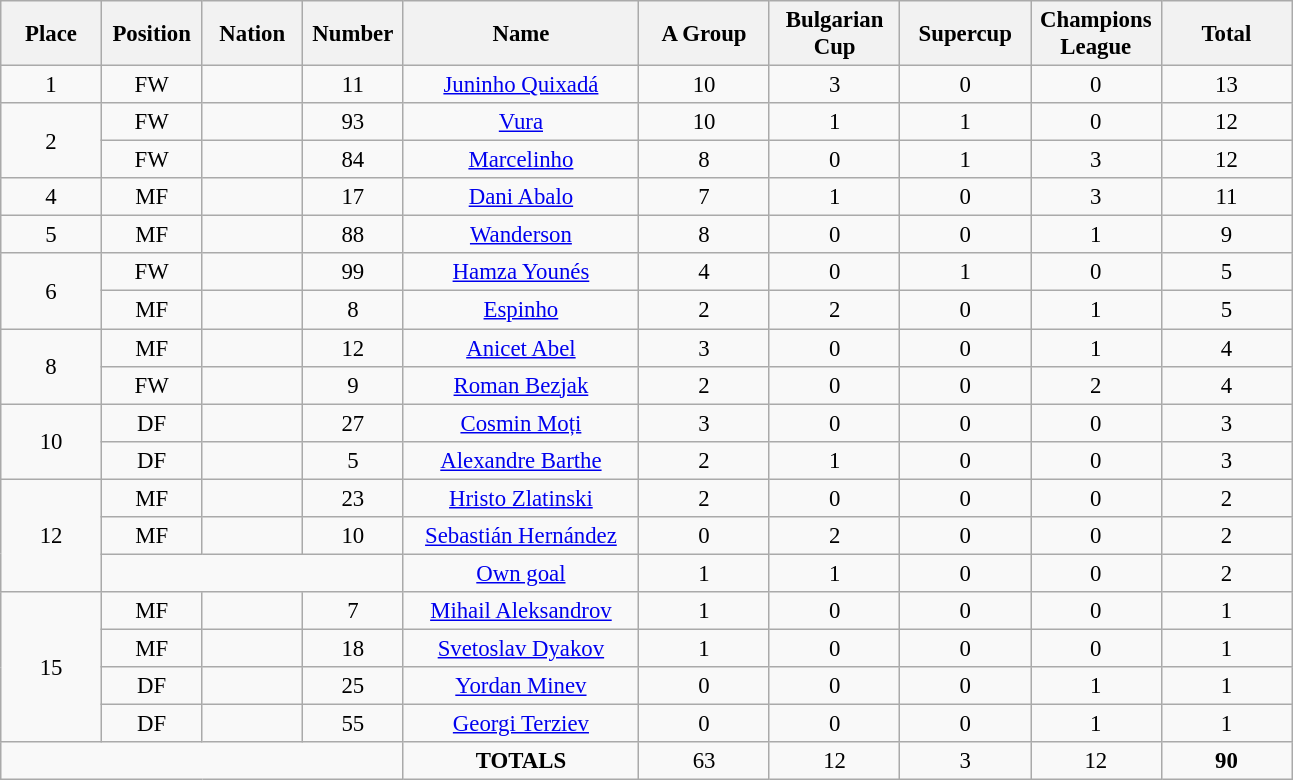<table class="wikitable" style="font-size: 95%; text-align: center;">
<tr>
<th width=60>Place</th>
<th width=60>Position</th>
<th width=60>Nation</th>
<th width=60>Number</th>
<th width=150>Name</th>
<th width=80>A Group</th>
<th width=80>Bulgarian Cup</th>
<th width=80>Supercup</th>
<th width=80>Champions League</th>
<th width=80>Total</th>
</tr>
<tr>
<td>1</td>
<td>FW</td>
<td></td>
<td>11</td>
<td><a href='#'>Juninho Quixadá</a></td>
<td>10</td>
<td>3</td>
<td>0</td>
<td>0</td>
<td>13</td>
</tr>
<tr>
<td rowspan="2">2</td>
<td>FW</td>
<td></td>
<td>93</td>
<td><a href='#'>Vura</a></td>
<td>10</td>
<td>1</td>
<td>1</td>
<td>0</td>
<td>12</td>
</tr>
<tr>
<td>FW</td>
<td></td>
<td>84</td>
<td><a href='#'>Marcelinho</a></td>
<td>8</td>
<td>0</td>
<td>1</td>
<td>3</td>
<td>12</td>
</tr>
<tr>
<td>4</td>
<td>MF</td>
<td></td>
<td>17</td>
<td><a href='#'>Dani Abalo</a></td>
<td>7</td>
<td>1</td>
<td>0</td>
<td>3</td>
<td>11</td>
</tr>
<tr>
<td>5</td>
<td>MF</td>
<td></td>
<td>88</td>
<td><a href='#'>Wanderson</a></td>
<td>8</td>
<td>0</td>
<td>0</td>
<td>1</td>
<td>9</td>
</tr>
<tr>
<td rowspan="2">6</td>
<td>FW</td>
<td></td>
<td>99</td>
<td><a href='#'>Hamza Younés</a></td>
<td>4</td>
<td>0</td>
<td>1</td>
<td>0</td>
<td>5</td>
</tr>
<tr>
<td>MF</td>
<td></td>
<td>8</td>
<td><a href='#'>Espinho</a></td>
<td>2</td>
<td>2</td>
<td>0</td>
<td>1</td>
<td>5</td>
</tr>
<tr>
<td rowspan="2">8</td>
<td>MF</td>
<td></td>
<td>12</td>
<td><a href='#'>Anicet Abel</a></td>
<td>3</td>
<td>0</td>
<td>0</td>
<td>1</td>
<td>4</td>
</tr>
<tr>
<td>FW</td>
<td></td>
<td>9</td>
<td><a href='#'>Roman Bezjak</a></td>
<td>2</td>
<td>0</td>
<td>0</td>
<td>2</td>
<td>4</td>
</tr>
<tr>
<td rowspan="2">10</td>
<td>DF</td>
<td></td>
<td>27</td>
<td><a href='#'>Cosmin Moți</a></td>
<td>3</td>
<td>0</td>
<td>0</td>
<td>0</td>
<td>3</td>
</tr>
<tr>
<td>DF</td>
<td></td>
<td>5</td>
<td><a href='#'>Alexandre Barthe</a></td>
<td>2</td>
<td>1</td>
<td>0</td>
<td>0</td>
<td>3</td>
</tr>
<tr>
<td rowspan="3">12</td>
<td>MF</td>
<td></td>
<td>23</td>
<td><a href='#'>Hristo Zlatinski</a></td>
<td>2</td>
<td>0</td>
<td>0</td>
<td>0</td>
<td>2</td>
</tr>
<tr>
<td>MF</td>
<td></td>
<td>10</td>
<td><a href='#'>Sebastián Hernández</a></td>
<td>0</td>
<td>2</td>
<td>0</td>
<td>0</td>
<td>2</td>
</tr>
<tr>
<td colspan="3"></td>
<td><a href='#'>Own goal</a></td>
<td>1</td>
<td>1</td>
<td>0</td>
<td>0</td>
<td>2</td>
</tr>
<tr>
<td rowspan="4">15</td>
<td>MF</td>
<td></td>
<td>7</td>
<td><a href='#'>Mihail Aleksandrov</a></td>
<td>1</td>
<td>0</td>
<td>0</td>
<td>0</td>
<td>1</td>
</tr>
<tr>
<td>MF</td>
<td></td>
<td>18</td>
<td><a href='#'>Svetoslav Dyakov</a></td>
<td>1</td>
<td>0</td>
<td>0</td>
<td>0</td>
<td>1</td>
</tr>
<tr>
<td>DF</td>
<td></td>
<td>25</td>
<td><a href='#'>Yordan Minev</a></td>
<td>0</td>
<td>0</td>
<td>0</td>
<td>1</td>
<td>1</td>
</tr>
<tr>
<td>DF</td>
<td></td>
<td>55</td>
<td><a href='#'>Georgi Terziev</a></td>
<td>0</td>
<td>0</td>
<td>0</td>
<td>1</td>
<td>1</td>
</tr>
<tr>
<td colspan="4"></td>
<td><strong>TOTALS</strong></td>
<td>63</td>
<td>12</td>
<td>3</td>
<td>12</td>
<td><strong>90</strong></td>
</tr>
</table>
